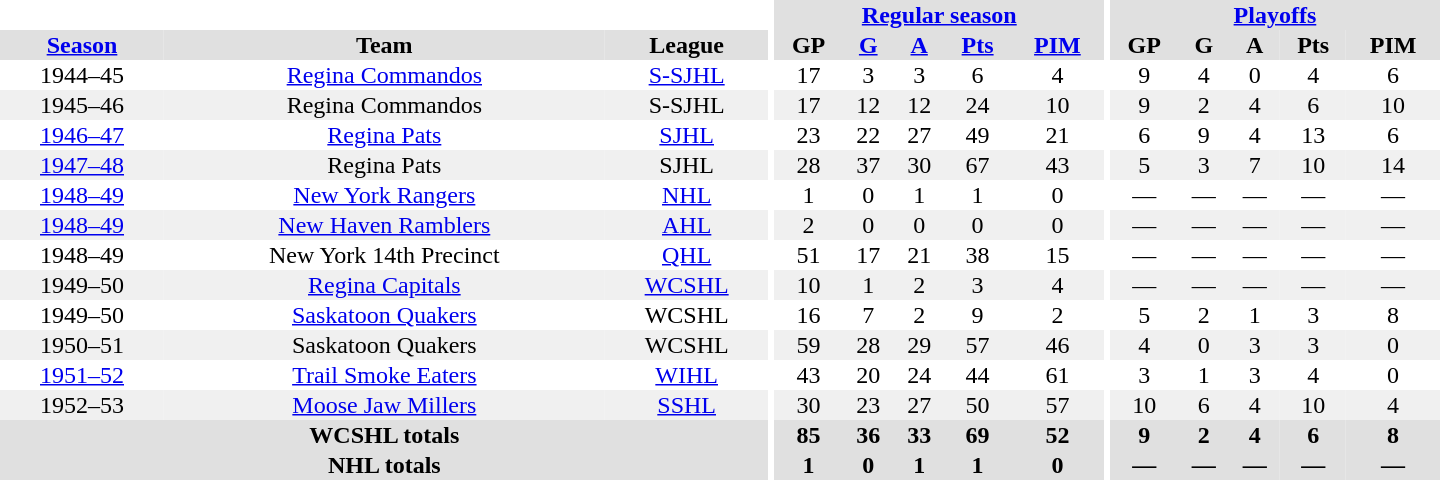<table border="0" cellpadding="1" cellspacing="0" style="text-align:center; width:60em">
<tr bgcolor="#e0e0e0">
<th colspan="3" bgcolor="#ffffff"></th>
<th rowspan="100" bgcolor="#ffffff"></th>
<th colspan="5"><a href='#'>Regular season</a></th>
<th rowspan="100" bgcolor="#ffffff"></th>
<th colspan="5"><a href='#'>Playoffs</a></th>
</tr>
<tr bgcolor="#e0e0e0">
<th><a href='#'>Season</a></th>
<th>Team</th>
<th>League</th>
<th>GP</th>
<th><a href='#'>G</a></th>
<th><a href='#'>A</a></th>
<th><a href='#'>Pts</a></th>
<th><a href='#'>PIM</a></th>
<th>GP</th>
<th>G</th>
<th>A</th>
<th>Pts</th>
<th>PIM</th>
</tr>
<tr>
<td>1944–45</td>
<td><a href='#'>Regina Commandos</a></td>
<td><a href='#'>S-SJHL</a></td>
<td>17</td>
<td>3</td>
<td>3</td>
<td>6</td>
<td>4</td>
<td>9</td>
<td>4</td>
<td>0</td>
<td>4</td>
<td>6</td>
</tr>
<tr bgcolor="#f0f0f0">
<td>1945–46</td>
<td>Regina Commandos</td>
<td>S-SJHL</td>
<td>17</td>
<td>12</td>
<td>12</td>
<td>24</td>
<td>10</td>
<td>9</td>
<td>2</td>
<td>4</td>
<td>6</td>
<td>10</td>
</tr>
<tr>
<td><a href='#'>1946–47</a></td>
<td><a href='#'>Regina Pats</a></td>
<td><a href='#'>SJHL</a></td>
<td>23</td>
<td>22</td>
<td>27</td>
<td>49</td>
<td>21</td>
<td>6</td>
<td>9</td>
<td>4</td>
<td>13</td>
<td>6</td>
</tr>
<tr bgcolor="#f0f0f0">
<td><a href='#'>1947–48</a></td>
<td>Regina Pats</td>
<td>SJHL</td>
<td>28</td>
<td>37</td>
<td>30</td>
<td>67</td>
<td>43</td>
<td>5</td>
<td>3</td>
<td>7</td>
<td>10</td>
<td>14</td>
</tr>
<tr>
<td><a href='#'>1948–49</a></td>
<td><a href='#'>New York Rangers</a></td>
<td><a href='#'>NHL</a></td>
<td>1</td>
<td>0</td>
<td>1</td>
<td>1</td>
<td>0</td>
<td>—</td>
<td>—</td>
<td>—</td>
<td>—</td>
<td>—</td>
</tr>
<tr bgcolor="#f0f0f0">
<td><a href='#'>1948–49</a></td>
<td><a href='#'>New Haven Ramblers</a></td>
<td><a href='#'>AHL</a></td>
<td>2</td>
<td>0</td>
<td>0</td>
<td>0</td>
<td>0</td>
<td>—</td>
<td>—</td>
<td>—</td>
<td>—</td>
<td>—</td>
</tr>
<tr>
<td>1948–49</td>
<td>New York 14th Precinct</td>
<td><a href='#'>QHL</a></td>
<td>51</td>
<td>17</td>
<td>21</td>
<td>38</td>
<td>15</td>
<td>—</td>
<td>—</td>
<td>—</td>
<td>—</td>
<td>—</td>
</tr>
<tr bgcolor="#f0f0f0">
<td>1949–50</td>
<td><a href='#'>Regina Capitals</a></td>
<td><a href='#'>WCSHL</a></td>
<td>10</td>
<td>1</td>
<td>2</td>
<td>3</td>
<td>4</td>
<td>—</td>
<td>—</td>
<td>—</td>
<td>—</td>
<td>—</td>
</tr>
<tr>
<td>1949–50</td>
<td><a href='#'>Saskatoon Quakers</a></td>
<td>WCSHL</td>
<td>16</td>
<td>7</td>
<td>2</td>
<td>9</td>
<td>2</td>
<td>5</td>
<td>2</td>
<td>1</td>
<td>3</td>
<td>8</td>
</tr>
<tr bgcolor="#f0f0f0">
<td>1950–51</td>
<td>Saskatoon Quakers</td>
<td>WCSHL</td>
<td>59</td>
<td>28</td>
<td>29</td>
<td>57</td>
<td>46</td>
<td>4</td>
<td>0</td>
<td>3</td>
<td>3</td>
<td>0</td>
</tr>
<tr>
<td><a href='#'>1951–52</a></td>
<td><a href='#'>Trail Smoke Eaters</a></td>
<td><a href='#'>WIHL</a></td>
<td>43</td>
<td>20</td>
<td>24</td>
<td>44</td>
<td>61</td>
<td>3</td>
<td>1</td>
<td>3</td>
<td>4</td>
<td>0</td>
</tr>
<tr bgcolor="#f0f0f0">
<td>1952–53</td>
<td><a href='#'>Moose Jaw Millers</a></td>
<td><a href='#'>SSHL</a></td>
<td>30</td>
<td>23</td>
<td>27</td>
<td>50</td>
<td>57</td>
<td>10</td>
<td>6</td>
<td>4</td>
<td>10</td>
<td>4</td>
</tr>
<tr bgcolor="#e0e0e0">
<th colspan="3">WCSHL totals</th>
<th>85</th>
<th>36</th>
<th>33</th>
<th>69</th>
<th>52</th>
<th>9</th>
<th>2</th>
<th>4</th>
<th>6</th>
<th>8</th>
</tr>
<tr bgcolor="#e0e0e0">
<th colspan="3">NHL totals</th>
<th>1</th>
<th>0</th>
<th>1</th>
<th>1</th>
<th>0</th>
<th>—</th>
<th>—</th>
<th>—</th>
<th>—</th>
<th>—</th>
</tr>
</table>
